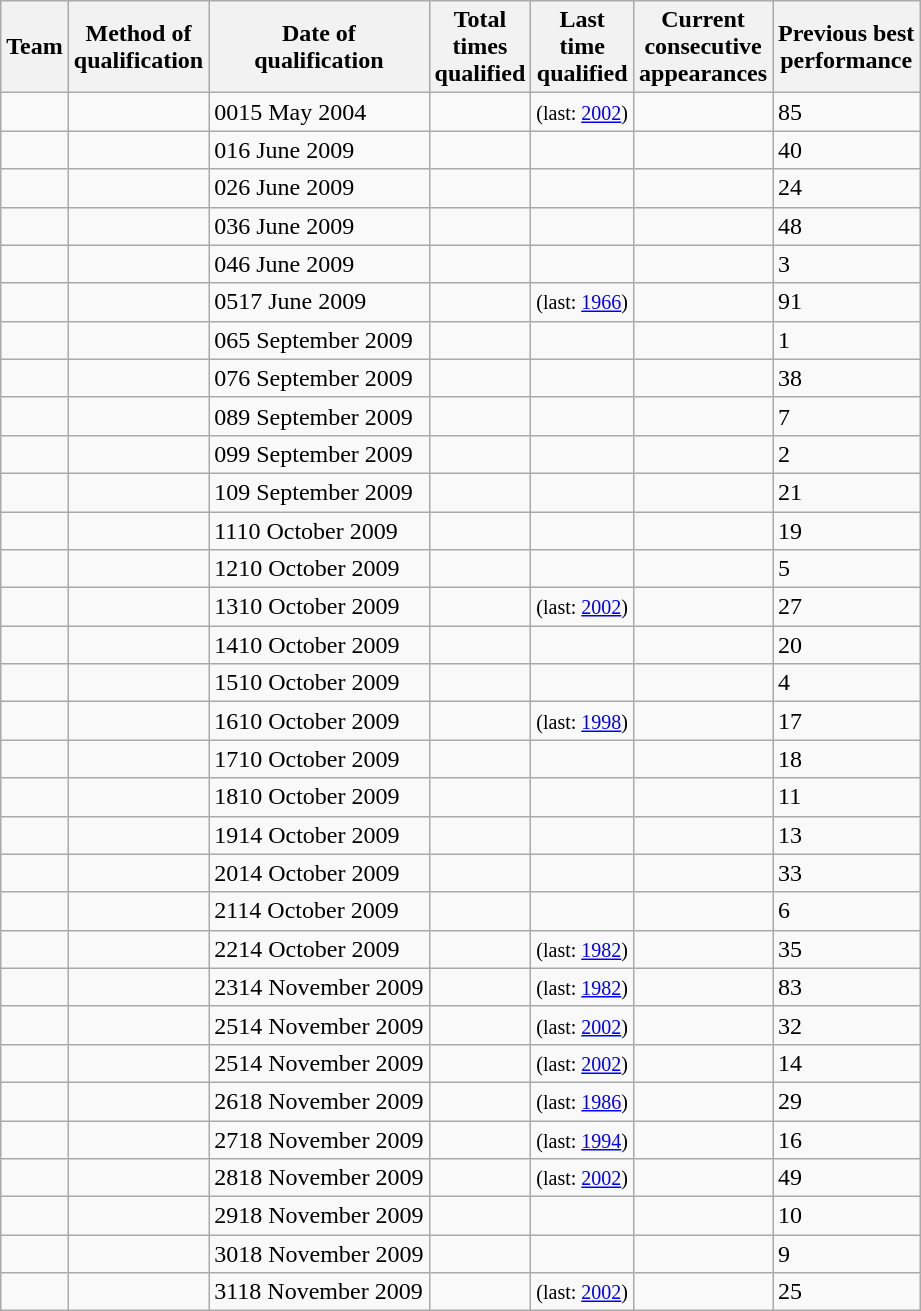<table class="wikitable sortable plainrowheaders sticky-header col3right col4center col5center col6center">
<tr>
<th scope="col">Team</th>
<th scope="col" data-sort-type="text">Method of<br>qualification</th>
<th scope="col" data-sort-type="date">Date of<br>qualification</th>
<th scope="col">Total<br>times<br>qualified</th>
<th scope="col">Last<br>time<br>qualified</th>
<th scope="col">Current<br>consecutive<br>appearances</th>
<th scope="col" data-sort-type="number">Previous best<br>performance</th>
</tr>
<tr>
<td></td>
<td></td>
<td><span>00</span>15 May 2004</td>
<td></td>
<td> <small>(last: <a href='#'>2002</a>)</small></td>
<td></td>
<td>85</td>
</tr>
<tr>
<td></td>
<td></td>
<td><span>01</span>6 June 2009</td>
<td></td>
<td></td>
<td></td>
<td>40</td>
</tr>
<tr>
<td></td>
<td></td>
<td><span>02</span>6 June 2009</td>
<td></td>
<td></td>
<td></td>
<td>24</td>
</tr>
<tr>
<td></td>
<td></td>
<td><span>03</span>6 June 2009</td>
<td></td>
<td></td>
<td></td>
<td>48</td>
</tr>
<tr>
<td></td>
<td></td>
<td><span>04</span>6 June 2009</td>
<td></td>
<td></td>
<td></td>
<td>3</td>
</tr>
<tr>
<td></td>
<td></td>
<td><span>05</span>17 June 2009</td>
<td></td>
<td> <small>(last: <a href='#'>1966</a>)</small></td>
<td></td>
<td>91</td>
</tr>
<tr>
<td></td>
<td></td>
<td><span>06</span>5 September 2009</td>
<td></td>
<td></td>
<td></td>
<td>1</td>
</tr>
<tr>
<td></td>
<td></td>
<td><span>07</span>6 September 2009</td>
<td></td>
<td></td>
<td></td>
<td>38</td>
</tr>
<tr>
<td></td>
<td></td>
<td><span>08</span>9 September 2009</td>
<td></td>
<td></td>
<td></td>
<td>7</td>
</tr>
<tr>
<td></td>
<td></td>
<td><span>09</span>9 September 2009</td>
<td></td>
<td></td>
<td></td>
<td>2</td>
</tr>
<tr>
<td></td>
<td></td>
<td><span>10</span>9 September 2009</td>
<td></td>
<td></td>
<td></td>
<td>21</td>
</tr>
<tr>
<td></td>
<td></td>
<td><span>11</span>10 October 2009</td>
<td></td>
<td></td>
<td></td>
<td>19</td>
</tr>
<tr>
<td></td>
<td></td>
<td><span>12</span>10 October 2009</td>
<td></td>
<td></td>
<td></td>
<td>5</td>
</tr>
<tr>
<td></td>
<td></td>
<td><span>13</span>10 October 2009</td>
<td></td>
<td> <small>(last: <a href='#'>2002</a>)</small></td>
<td></td>
<td>27</td>
</tr>
<tr>
<td></td>
<td></td>
<td><span>14</span>10 October 2009</td>
<td></td>
<td></td>
<td></td>
<td>20</td>
</tr>
<tr>
<td></td>
<td></td>
<td><span>15</span>10 October 2009</td>
<td></td>
<td></td>
<td></td>
<td>4</td>
</tr>
<tr>
<td></td>
<td></td>
<td><span>16</span>10 October 2009</td>
<td></td>
<td> <small>(last: <a href='#'>1998</a>)</small></td>
<td></td>
<td>17</td>
</tr>
<tr>
<td></td>
<td></td>
<td><span>17</span>10 October 2009</td>
<td></td>
<td></td>
<td></td>
<td>18</td>
</tr>
<tr>
<td></td>
<td></td>
<td><span>18</span>10 October 2009</td>
<td></td>
<td></td>
<td></td>
<td>11</td>
</tr>
<tr>
<td></td>
<td></td>
<td><span>19</span>14 October 2009</td>
<td></td>
<td></td>
<td></td>
<td>13</td>
</tr>
<tr>
<td></td>
<td></td>
<td><span>20</span>14 October 2009</td>
<td></td>
<td></td>
<td> </td>
<td>33</td>
</tr>
<tr>
<td></td>
<td></td>
<td><span>21</span>14 October 2009</td>
<td></td>
<td></td>
<td></td>
<td>6</td>
</tr>
<tr>
<td></td>
<td></td>
<td><span>22</span>14 October 2009</td>
<td></td>
<td> <small>(last: <a href='#'>1982</a>)</small></td>
<td></td>
<td>35</td>
</tr>
<tr>
<td></td>
<td></td>
<td><span>23</span>14 November 2009</td>
<td></td>
<td> <small>(last: <a href='#'>1982</a>)</small></td>
<td></td>
<td>83</td>
</tr>
<tr>
<td></td>
<td></td>
<td><span>25</span>14 November 2009</td>
<td></td>
<td> <small>(last: <a href='#'>2002</a>)</small></td>
<td></td>
<td>32</td>
</tr>
<tr>
<td></td>
<td></td>
<td><span>25</span>14 November 2009</td>
<td></td>
<td> <small>(last: <a href='#'>2002</a>)</small></td>
<td></td>
<td>14</td>
</tr>
<tr>
<td></td>
<td></td>
<td><span>26</span>18 November 2009</td>
<td></td>
<td> <small>(last: <a href='#'>1986</a>)</small></td>
<td></td>
<td>29</td>
</tr>
<tr>
<td></td>
<td></td>
<td><span>27</span>18 November 2009</td>
<td></td>
<td> <small>(last: <a href='#'>1994</a>)</small></td>
<td></td>
<td>16</td>
</tr>
<tr>
<td></td>
<td></td>
<td><span>28</span>18 November 2009</td>
<td></td>
<td> <small>(last: <a href='#'>2002</a>)</small></td>
<td></td>
<td>49</td>
</tr>
<tr>
<td></td>
<td></td>
<td><span>29</span>18 November 2009</td>
<td></td>
<td></td>
<td></td>
<td>10</td>
</tr>
<tr>
<td></td>
<td></td>
<td><span>30</span>18 November 2009</td>
<td></td>
<td></td>
<td></td>
<td>9</td>
</tr>
<tr>
<td></td>
<td></td>
<td><span>31</span>18 November 2009</td>
<td></td>
<td> <small>(last: <a href='#'>2002</a>)</small></td>
<td></td>
<td>25</td>
</tr>
</table>
